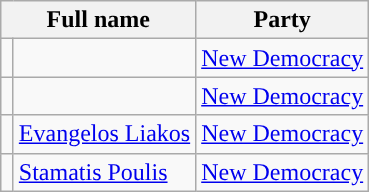<table class="wikitable">
<tr>
<th colspan="2">Full name</th>
<th>Party</th>
</tr>
<tr>
<td width="1" style="color:inherit;background:"></td>
<td></td>
<td><a href='#'>New Democracy</a></td>
</tr>
<tr>
<td width="1" style="color:inherit;background:"></td>
<td></td>
<td><a href='#'>New Democracy</a></td>
</tr>
<tr>
<td width="1" style="color:inherit;background:"></td>
<td><a href='#'>Evangelos Liakos</a></td>
<td><a href='#'>New Democracy</a></td>
</tr>
<tr>
<td width="1" style="color:inherit;background:"></td>
<td><a href='#'>Stamatis Poulis</a></td>
<td><a href='#'>New Democracy</a></td>
</tr>
</table>
